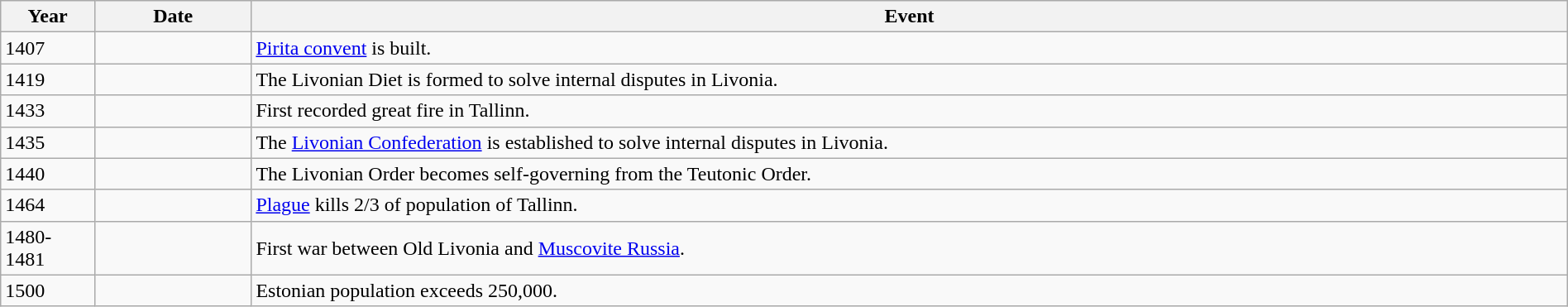<table class="wikitable" width="100%">
<tr>
<th style="width:6%">Year</th>
<th style="width:10%">Date</th>
<th>Event</th>
</tr>
<tr>
<td>1407</td>
<td></td>
<td><a href='#'>Pirita convent</a> is built.</td>
</tr>
<tr>
<td>1419</td>
<td></td>
<td>The Livonian Diet is formed to solve internal disputes in Livonia.</td>
</tr>
<tr>
<td>1433</td>
<td></td>
<td>First recorded great fire in Tallinn.</td>
</tr>
<tr>
<td>1435</td>
<td></td>
<td>The <a href='#'>Livonian Confederation</a> is established to solve internal disputes in Livonia.</td>
</tr>
<tr>
<td>1440</td>
<td></td>
<td>The Livonian Order becomes self-governing from the Teutonic Order.</td>
</tr>
<tr>
<td>1464</td>
<td></td>
<td><a href='#'>Plague</a> kills 2/3 of population of Tallinn.</td>
</tr>
<tr>
<td>1480-1481</td>
<td></td>
<td>First war between Old Livonia and <a href='#'>Muscovite Russia</a>.</td>
</tr>
<tr>
<td>1500</td>
<td></td>
<td>Estonian population exceeds 250,000.</td>
</tr>
</table>
